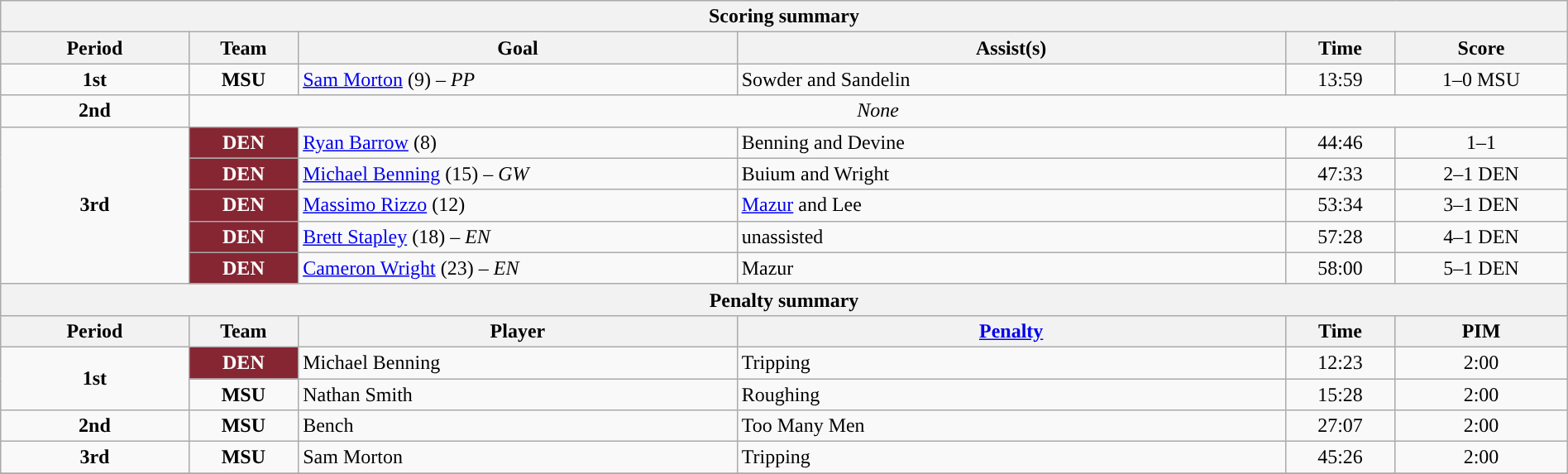<table style="width:100%;" class="wikitable">
<tr>
<th colspan=6>Scoring summary</th>
</tr>
<tr>
<th style="width:12%;">Period</th>
<th style="width:7%;">Team</th>
<th style="width:28%;">Goal</th>
<th style="width:35%;">Assist(s)</th>
<th style="width:7%;">Time</th>
<th style="width:11%;">Score</th>
</tr>
<tr>
<td style="text-align:center;" rowspan="1"><strong>1st</strong></td>
<td align=center><strong>MSU</strong></td>
<td><a href='#'>Sam Morton</a> (9) – <em>PP</em></td>
<td>Sowder and Sandelin</td>
<td align=center>13:59</td>
<td align=center>1–0 MSU</td>
</tr>
<tr>
<td style="text-align:center;" rowspan="1"><strong>2nd</strong></td>
<td style="text-align:center;" colspan="5"><em>None</em></td>
</tr>
<tr>
<td style="text-align:center;" rowspan="5"><strong>3rd</strong></td>
<td align=center style="color:white; background:#862633; "><strong>DEN</strong></td>
<td><a href='#'>Ryan Barrow</a> (8)</td>
<td>Benning and Devine</td>
<td align=center>44:46</td>
<td align=center>1–1</td>
</tr>
<tr>
<td align=center style="color:white; background:#862633; "><strong>DEN</strong></td>
<td><a href='#'>Michael Benning</a> (15) – <em>GW</em></td>
<td>Buium and Wright</td>
<td align=center>47:33</td>
<td align=center>2–1 DEN</td>
</tr>
<tr>
<td align=center style="color:white; background:#862633; "><strong>DEN</strong></td>
<td><a href='#'>Massimo Rizzo</a> (12)</td>
<td><a href='#'>Mazur</a> and Lee</td>
<td align=center>53:34</td>
<td align=center>3–1 DEN</td>
</tr>
<tr>
<td align=center style="color:white; background:#862633; "><strong>DEN</strong></td>
<td><a href='#'>Brett Stapley</a> (18) – <em>EN</em></td>
<td>unassisted</td>
<td align=center>57:28</td>
<td align=center>4–1 DEN</td>
</tr>
<tr>
<td align=center style="color:white; background:#862633; "><strong>DEN</strong></td>
<td><a href='#'>Cameron Wright</a> (23) – <em>EN</em></td>
<td>Mazur</td>
<td align=center>58:00</td>
<td align=center>5–1 DEN</td>
</tr>
<tr>
<th colspan=6>Penalty summary</th>
</tr>
<tr>
<th style="width:12%;">Period</th>
<th style="width:7%;">Team</th>
<th style="width:28%;">Player</th>
<th style="width:35%;"><a href='#'>Penalty</a></th>
<th style="width:7%;">Time</th>
<th style="width:11%;">PIM</th>
</tr>
<tr>
<td style="text-align:center;" rowspan="2"><strong>1st</strong></td>
<td align=center style="color:white; background:#862633; "><strong>DEN</strong></td>
<td>Michael Benning</td>
<td>Tripping</td>
<td align=center>12:23</td>
<td align=center>2:00</td>
</tr>
<tr>
<td align=center><strong>MSU</strong></td>
<td>Nathan Smith</td>
<td>Roughing</td>
<td align=center>15:28</td>
<td align=center>2:00</td>
</tr>
<tr>
<td style="text-align:center;" rowspan="1"><strong>2nd</strong></td>
<td align=center><strong>MSU</strong></td>
<td>Bench</td>
<td>Too Many Men</td>
<td align=center>27:07</td>
<td align=center>2:00</td>
</tr>
<tr>
<td style="text-align:center;" rowspan="1"><strong>3rd</strong></td>
<td align=center><strong>MSU</strong></td>
<td>Sam Morton</td>
<td>Tripping</td>
<td align=center>45:26</td>
<td align=center>2:00</td>
</tr>
<tr>
</tr>
</table>
